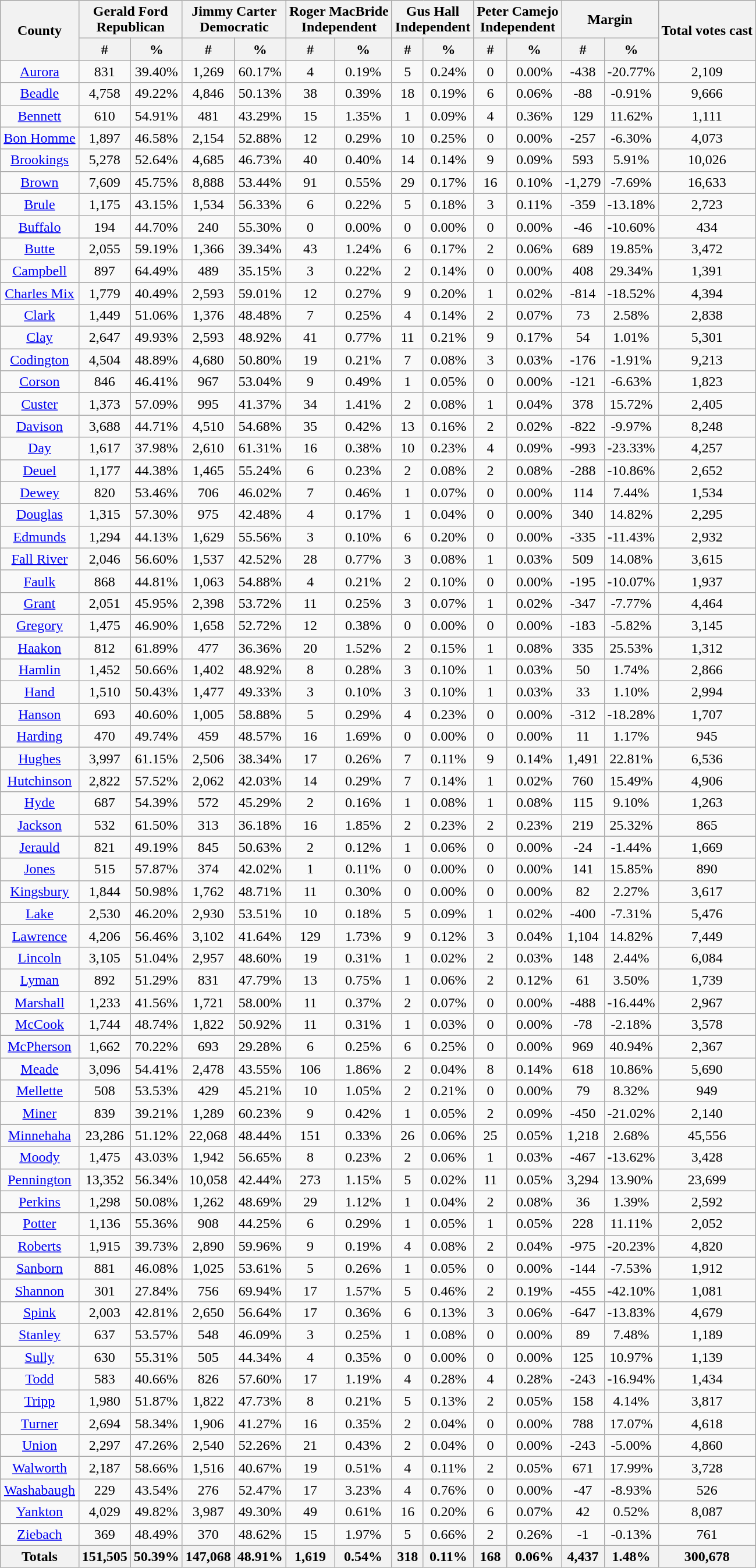<table class="wikitable sortable">
<tr>
<th rowspan="2">County</th>
<th colspan="2">Gerald Ford<br>Republican</th>
<th colspan="2">Jimmy Carter<br>Democratic</th>
<th colspan="2">Roger MacBride<br>Independent</th>
<th colspan="2">Gus Hall<br>Independent</th>
<th colspan="2">Peter Camejo<br>Independent</th>
<th colspan="2">Margin</th>
<th rowspan="2">Total votes cast</th>
</tr>
<tr style="text-align:center;">
<th data-sort-type="number">#</th>
<th data-sort-type="number">%</th>
<th data-sort-type="number">#</th>
<th data-sort-type="number">%</th>
<th data-sort-type="number">#</th>
<th data-sort-type="number">%</th>
<th data-sort-type="number">#</th>
<th data-sort-type="number">%</th>
<th data-sort-type="number">#</th>
<th data-sort-type="number">%</th>
<th data-sort-type="number">#</th>
<th data-sort-type="number">%</th>
</tr>
<tr style="text-align:center;">
<td><a href='#'>Aurora</a></td>
<td>831</td>
<td>39.40%</td>
<td>1,269</td>
<td>60.17%</td>
<td>4</td>
<td>0.19%</td>
<td>5</td>
<td>0.24%</td>
<td>0</td>
<td>0.00%</td>
<td>-438</td>
<td>-20.77%</td>
<td>2,109</td>
</tr>
<tr style="text-align:center;">
<td><a href='#'>Beadle</a></td>
<td>4,758</td>
<td>49.22%</td>
<td>4,846</td>
<td>50.13%</td>
<td>38</td>
<td>0.39%</td>
<td>18</td>
<td>0.19%</td>
<td>6</td>
<td>0.06%</td>
<td>-88</td>
<td>-0.91%</td>
<td>9,666</td>
</tr>
<tr style="text-align:center;">
<td><a href='#'>Bennett</a></td>
<td>610</td>
<td>54.91%</td>
<td>481</td>
<td>43.29%</td>
<td>15</td>
<td>1.35%</td>
<td>1</td>
<td>0.09%</td>
<td>4</td>
<td>0.36%</td>
<td>129</td>
<td>11.62%</td>
<td>1,111</td>
</tr>
<tr style="text-align:center;">
<td><a href='#'>Bon Homme</a></td>
<td>1,897</td>
<td>46.58%</td>
<td>2,154</td>
<td>52.88%</td>
<td>12</td>
<td>0.29%</td>
<td>10</td>
<td>0.25%</td>
<td>0</td>
<td>0.00%</td>
<td>-257</td>
<td>-6.30%</td>
<td>4,073</td>
</tr>
<tr style="text-align:center;">
<td><a href='#'>Brookings</a></td>
<td>5,278</td>
<td>52.64%</td>
<td>4,685</td>
<td>46.73%</td>
<td>40</td>
<td>0.40%</td>
<td>14</td>
<td>0.14%</td>
<td>9</td>
<td>0.09%</td>
<td>593</td>
<td>5.91%</td>
<td>10,026</td>
</tr>
<tr style="text-align:center;">
<td><a href='#'>Brown</a></td>
<td>7,609</td>
<td>45.75%</td>
<td>8,888</td>
<td>53.44%</td>
<td>91</td>
<td>0.55%</td>
<td>29</td>
<td>0.17%</td>
<td>16</td>
<td>0.10%</td>
<td>-1,279</td>
<td>-7.69%</td>
<td>16,633</td>
</tr>
<tr style="text-align:center;">
<td><a href='#'>Brule</a></td>
<td>1,175</td>
<td>43.15%</td>
<td>1,534</td>
<td>56.33%</td>
<td>6</td>
<td>0.22%</td>
<td>5</td>
<td>0.18%</td>
<td>3</td>
<td>0.11%</td>
<td>-359</td>
<td>-13.18%</td>
<td>2,723</td>
</tr>
<tr style="text-align:center;">
<td><a href='#'>Buffalo</a></td>
<td>194</td>
<td>44.70%</td>
<td>240</td>
<td>55.30%</td>
<td>0</td>
<td>0.00%</td>
<td>0</td>
<td>0.00%</td>
<td>0</td>
<td>0.00%</td>
<td>-46</td>
<td>-10.60%</td>
<td>434</td>
</tr>
<tr style="text-align:center;">
<td><a href='#'>Butte</a></td>
<td>2,055</td>
<td>59.19%</td>
<td>1,366</td>
<td>39.34%</td>
<td>43</td>
<td>1.24%</td>
<td>6</td>
<td>0.17%</td>
<td>2</td>
<td>0.06%</td>
<td>689</td>
<td>19.85%</td>
<td>3,472</td>
</tr>
<tr style="text-align:center;">
<td><a href='#'>Campbell</a></td>
<td>897</td>
<td>64.49%</td>
<td>489</td>
<td>35.15%</td>
<td>3</td>
<td>0.22%</td>
<td>2</td>
<td>0.14%</td>
<td>0</td>
<td>0.00%</td>
<td>408</td>
<td>29.34%</td>
<td>1,391</td>
</tr>
<tr style="text-align:center;">
<td><a href='#'>Charles Mix</a></td>
<td>1,779</td>
<td>40.49%</td>
<td>2,593</td>
<td>59.01%</td>
<td>12</td>
<td>0.27%</td>
<td>9</td>
<td>0.20%</td>
<td>1</td>
<td>0.02%</td>
<td>-814</td>
<td>-18.52%</td>
<td>4,394</td>
</tr>
<tr style="text-align:center;">
<td><a href='#'>Clark</a></td>
<td>1,449</td>
<td>51.06%</td>
<td>1,376</td>
<td>48.48%</td>
<td>7</td>
<td>0.25%</td>
<td>4</td>
<td>0.14%</td>
<td>2</td>
<td>0.07%</td>
<td>73</td>
<td>2.58%</td>
<td>2,838</td>
</tr>
<tr style="text-align:center;">
<td><a href='#'>Clay</a></td>
<td>2,647</td>
<td>49.93%</td>
<td>2,593</td>
<td>48.92%</td>
<td>41</td>
<td>0.77%</td>
<td>11</td>
<td>0.21%</td>
<td>9</td>
<td>0.17%</td>
<td>54</td>
<td>1.01%</td>
<td>5,301</td>
</tr>
<tr style="text-align:center;">
<td><a href='#'>Codington</a></td>
<td>4,504</td>
<td>48.89%</td>
<td>4,680</td>
<td>50.80%</td>
<td>19</td>
<td>0.21%</td>
<td>7</td>
<td>0.08%</td>
<td>3</td>
<td>0.03%</td>
<td>-176</td>
<td>-1.91%</td>
<td>9,213</td>
</tr>
<tr style="text-align:center;">
<td><a href='#'>Corson</a></td>
<td>846</td>
<td>46.41%</td>
<td>967</td>
<td>53.04%</td>
<td>9</td>
<td>0.49%</td>
<td>1</td>
<td>0.05%</td>
<td>0</td>
<td>0.00%</td>
<td>-121</td>
<td>-6.63%</td>
<td>1,823</td>
</tr>
<tr style="text-align:center;">
<td><a href='#'>Custer</a></td>
<td>1,373</td>
<td>57.09%</td>
<td>995</td>
<td>41.37%</td>
<td>34</td>
<td>1.41%</td>
<td>2</td>
<td>0.08%</td>
<td>1</td>
<td>0.04%</td>
<td>378</td>
<td>15.72%</td>
<td>2,405</td>
</tr>
<tr style="text-align:center;">
<td><a href='#'>Davison</a></td>
<td>3,688</td>
<td>44.71%</td>
<td>4,510</td>
<td>54.68%</td>
<td>35</td>
<td>0.42%</td>
<td>13</td>
<td>0.16%</td>
<td>2</td>
<td>0.02%</td>
<td>-822</td>
<td>-9.97%</td>
<td>8,248</td>
</tr>
<tr style="text-align:center;">
<td><a href='#'>Day</a></td>
<td>1,617</td>
<td>37.98%</td>
<td>2,610</td>
<td>61.31%</td>
<td>16</td>
<td>0.38%</td>
<td>10</td>
<td>0.23%</td>
<td>4</td>
<td>0.09%</td>
<td>-993</td>
<td>-23.33%</td>
<td>4,257</td>
</tr>
<tr style="text-align:center;">
<td><a href='#'>Deuel</a></td>
<td>1,177</td>
<td>44.38%</td>
<td>1,465</td>
<td>55.24%</td>
<td>6</td>
<td>0.23%</td>
<td>2</td>
<td>0.08%</td>
<td>2</td>
<td>0.08%</td>
<td>-288</td>
<td>-10.86%</td>
<td>2,652</td>
</tr>
<tr style="text-align:center;">
<td><a href='#'>Dewey</a></td>
<td>820</td>
<td>53.46%</td>
<td>706</td>
<td>46.02%</td>
<td>7</td>
<td>0.46%</td>
<td>1</td>
<td>0.07%</td>
<td>0</td>
<td>0.00%</td>
<td>114</td>
<td>7.44%</td>
<td>1,534</td>
</tr>
<tr style="text-align:center;">
<td><a href='#'>Douglas</a></td>
<td>1,315</td>
<td>57.30%</td>
<td>975</td>
<td>42.48%</td>
<td>4</td>
<td>0.17%</td>
<td>1</td>
<td>0.04%</td>
<td>0</td>
<td>0.00%</td>
<td>340</td>
<td>14.82%</td>
<td>2,295</td>
</tr>
<tr style="text-align:center;">
<td><a href='#'>Edmunds</a></td>
<td>1,294</td>
<td>44.13%</td>
<td>1,629</td>
<td>55.56%</td>
<td>3</td>
<td>0.10%</td>
<td>6</td>
<td>0.20%</td>
<td>0</td>
<td>0.00%</td>
<td>-335</td>
<td>-11.43%</td>
<td>2,932</td>
</tr>
<tr style="text-align:center;">
<td><a href='#'>Fall River</a></td>
<td>2,046</td>
<td>56.60%</td>
<td>1,537</td>
<td>42.52%</td>
<td>28</td>
<td>0.77%</td>
<td>3</td>
<td>0.08%</td>
<td>1</td>
<td>0.03%</td>
<td>509</td>
<td>14.08%</td>
<td>3,615</td>
</tr>
<tr style="text-align:center;">
<td><a href='#'>Faulk</a></td>
<td>868</td>
<td>44.81%</td>
<td>1,063</td>
<td>54.88%</td>
<td>4</td>
<td>0.21%</td>
<td>2</td>
<td>0.10%</td>
<td>0</td>
<td>0.00%</td>
<td>-195</td>
<td>-10.07%</td>
<td>1,937</td>
</tr>
<tr style="text-align:center;">
<td><a href='#'>Grant</a></td>
<td>2,051</td>
<td>45.95%</td>
<td>2,398</td>
<td>53.72%</td>
<td>11</td>
<td>0.25%</td>
<td>3</td>
<td>0.07%</td>
<td>1</td>
<td>0.02%</td>
<td>-347</td>
<td>-7.77%</td>
<td>4,464</td>
</tr>
<tr style="text-align:center;">
<td><a href='#'>Gregory</a></td>
<td>1,475</td>
<td>46.90%</td>
<td>1,658</td>
<td>52.72%</td>
<td>12</td>
<td>0.38%</td>
<td>0</td>
<td>0.00%</td>
<td>0</td>
<td>0.00%</td>
<td>-183</td>
<td>-5.82%</td>
<td>3,145</td>
</tr>
<tr style="text-align:center;">
<td><a href='#'>Haakon</a></td>
<td>812</td>
<td>61.89%</td>
<td>477</td>
<td>36.36%</td>
<td>20</td>
<td>1.52%</td>
<td>2</td>
<td>0.15%</td>
<td>1</td>
<td>0.08%</td>
<td>335</td>
<td>25.53%</td>
<td>1,312</td>
</tr>
<tr style="text-align:center;">
<td><a href='#'>Hamlin</a></td>
<td>1,452</td>
<td>50.66%</td>
<td>1,402</td>
<td>48.92%</td>
<td>8</td>
<td>0.28%</td>
<td>3</td>
<td>0.10%</td>
<td>1</td>
<td>0.03%</td>
<td>50</td>
<td>1.74%</td>
<td>2,866</td>
</tr>
<tr style="text-align:center;">
<td><a href='#'>Hand</a></td>
<td>1,510</td>
<td>50.43%</td>
<td>1,477</td>
<td>49.33%</td>
<td>3</td>
<td>0.10%</td>
<td>3</td>
<td>0.10%</td>
<td>1</td>
<td>0.03%</td>
<td>33</td>
<td>1.10%</td>
<td>2,994</td>
</tr>
<tr style="text-align:center;">
<td><a href='#'>Hanson</a></td>
<td>693</td>
<td>40.60%</td>
<td>1,005</td>
<td>58.88%</td>
<td>5</td>
<td>0.29%</td>
<td>4</td>
<td>0.23%</td>
<td>0</td>
<td>0.00%</td>
<td>-312</td>
<td>-18.28%</td>
<td>1,707</td>
</tr>
<tr style="text-align:center;">
<td><a href='#'>Harding</a></td>
<td>470</td>
<td>49.74%</td>
<td>459</td>
<td>48.57%</td>
<td>16</td>
<td>1.69%</td>
<td>0</td>
<td>0.00%</td>
<td>0</td>
<td>0.00%</td>
<td>11</td>
<td>1.17%</td>
<td>945</td>
</tr>
<tr style="text-align:center;">
<td><a href='#'>Hughes</a></td>
<td>3,997</td>
<td>61.15%</td>
<td>2,506</td>
<td>38.34%</td>
<td>17</td>
<td>0.26%</td>
<td>7</td>
<td>0.11%</td>
<td>9</td>
<td>0.14%</td>
<td>1,491</td>
<td>22.81%</td>
<td>6,536</td>
</tr>
<tr style="text-align:center;">
<td><a href='#'>Hutchinson</a></td>
<td>2,822</td>
<td>57.52%</td>
<td>2,062</td>
<td>42.03%</td>
<td>14</td>
<td>0.29%</td>
<td>7</td>
<td>0.14%</td>
<td>1</td>
<td>0.02%</td>
<td>760</td>
<td>15.49%</td>
<td>4,906</td>
</tr>
<tr style="text-align:center;">
<td><a href='#'>Hyde</a></td>
<td>687</td>
<td>54.39%</td>
<td>572</td>
<td>45.29%</td>
<td>2</td>
<td>0.16%</td>
<td>1</td>
<td>0.08%</td>
<td>1</td>
<td>0.08%</td>
<td>115</td>
<td>9.10%</td>
<td>1,263</td>
</tr>
<tr style="text-align:center;">
<td><a href='#'>Jackson</a></td>
<td>532</td>
<td>61.50%</td>
<td>313</td>
<td>36.18%</td>
<td>16</td>
<td>1.85%</td>
<td>2</td>
<td>0.23%</td>
<td>2</td>
<td>0.23%</td>
<td>219</td>
<td>25.32%</td>
<td>865</td>
</tr>
<tr style="text-align:center;">
<td><a href='#'>Jerauld</a></td>
<td>821</td>
<td>49.19%</td>
<td>845</td>
<td>50.63%</td>
<td>2</td>
<td>0.12%</td>
<td>1</td>
<td>0.06%</td>
<td>0</td>
<td>0.00%</td>
<td>-24</td>
<td>-1.44%</td>
<td>1,669</td>
</tr>
<tr style="text-align:center;">
<td><a href='#'>Jones</a></td>
<td>515</td>
<td>57.87%</td>
<td>374</td>
<td>42.02%</td>
<td>1</td>
<td>0.11%</td>
<td>0</td>
<td>0.00%</td>
<td>0</td>
<td>0.00%</td>
<td>141</td>
<td>15.85%</td>
<td>890</td>
</tr>
<tr style="text-align:center;">
<td><a href='#'>Kingsbury</a></td>
<td>1,844</td>
<td>50.98%</td>
<td>1,762</td>
<td>48.71%</td>
<td>11</td>
<td>0.30%</td>
<td>0</td>
<td>0.00%</td>
<td>0</td>
<td>0.00%</td>
<td>82</td>
<td>2.27%</td>
<td>3,617</td>
</tr>
<tr style="text-align:center;">
<td><a href='#'>Lake</a></td>
<td>2,530</td>
<td>46.20%</td>
<td>2,930</td>
<td>53.51%</td>
<td>10</td>
<td>0.18%</td>
<td>5</td>
<td>0.09%</td>
<td>1</td>
<td>0.02%</td>
<td>-400</td>
<td>-7.31%</td>
<td>5,476</td>
</tr>
<tr style="text-align:center;">
<td><a href='#'>Lawrence</a></td>
<td>4,206</td>
<td>56.46%</td>
<td>3,102</td>
<td>41.64%</td>
<td>129</td>
<td>1.73%</td>
<td>9</td>
<td>0.12%</td>
<td>3</td>
<td>0.04%</td>
<td>1,104</td>
<td>14.82%</td>
<td>7,449</td>
</tr>
<tr style="text-align:center;">
<td><a href='#'>Lincoln</a></td>
<td>3,105</td>
<td>51.04%</td>
<td>2,957</td>
<td>48.60%</td>
<td>19</td>
<td>0.31%</td>
<td>1</td>
<td>0.02%</td>
<td>2</td>
<td>0.03%</td>
<td>148</td>
<td>2.44%</td>
<td>6,084</td>
</tr>
<tr style="text-align:center;">
<td><a href='#'>Lyman</a></td>
<td>892</td>
<td>51.29%</td>
<td>831</td>
<td>47.79%</td>
<td>13</td>
<td>0.75%</td>
<td>1</td>
<td>0.06%</td>
<td>2</td>
<td>0.12%</td>
<td>61</td>
<td>3.50%</td>
<td>1,739</td>
</tr>
<tr style="text-align:center;">
<td><a href='#'>Marshall</a></td>
<td>1,233</td>
<td>41.56%</td>
<td>1,721</td>
<td>58.00%</td>
<td>11</td>
<td>0.37%</td>
<td>2</td>
<td>0.07%</td>
<td>0</td>
<td>0.00%</td>
<td>-488</td>
<td>-16.44%</td>
<td>2,967</td>
</tr>
<tr style="text-align:center;">
<td><a href='#'>McCook</a></td>
<td>1,744</td>
<td>48.74%</td>
<td>1,822</td>
<td>50.92%</td>
<td>11</td>
<td>0.31%</td>
<td>1</td>
<td>0.03%</td>
<td>0</td>
<td>0.00%</td>
<td>-78</td>
<td>-2.18%</td>
<td>3,578</td>
</tr>
<tr style="text-align:center;">
<td><a href='#'>McPherson</a></td>
<td>1,662</td>
<td>70.22%</td>
<td>693</td>
<td>29.28%</td>
<td>6</td>
<td>0.25%</td>
<td>6</td>
<td>0.25%</td>
<td>0</td>
<td>0.00%</td>
<td>969</td>
<td>40.94%</td>
<td>2,367</td>
</tr>
<tr style="text-align:center;">
<td><a href='#'>Meade</a></td>
<td>3,096</td>
<td>54.41%</td>
<td>2,478</td>
<td>43.55%</td>
<td>106</td>
<td>1.86%</td>
<td>2</td>
<td>0.04%</td>
<td>8</td>
<td>0.14%</td>
<td>618</td>
<td>10.86%</td>
<td>5,690</td>
</tr>
<tr style="text-align:center;">
<td><a href='#'>Mellette</a></td>
<td>508</td>
<td>53.53%</td>
<td>429</td>
<td>45.21%</td>
<td>10</td>
<td>1.05%</td>
<td>2</td>
<td>0.21%</td>
<td>0</td>
<td>0.00%</td>
<td>79</td>
<td>8.32%</td>
<td>949</td>
</tr>
<tr style="text-align:center;">
<td><a href='#'>Miner</a></td>
<td>839</td>
<td>39.21%</td>
<td>1,289</td>
<td>60.23%</td>
<td>9</td>
<td>0.42%</td>
<td>1</td>
<td>0.05%</td>
<td>2</td>
<td>0.09%</td>
<td>-450</td>
<td>-21.02%</td>
<td>2,140</td>
</tr>
<tr style="text-align:center;">
<td><a href='#'>Minnehaha</a></td>
<td>23,286</td>
<td>51.12%</td>
<td>22,068</td>
<td>48.44%</td>
<td>151</td>
<td>0.33%</td>
<td>26</td>
<td>0.06%</td>
<td>25</td>
<td>0.05%</td>
<td>1,218</td>
<td>2.68%</td>
<td>45,556</td>
</tr>
<tr style="text-align:center;">
<td><a href='#'>Moody</a></td>
<td>1,475</td>
<td>43.03%</td>
<td>1,942</td>
<td>56.65%</td>
<td>8</td>
<td>0.23%</td>
<td>2</td>
<td>0.06%</td>
<td>1</td>
<td>0.03%</td>
<td>-467</td>
<td>-13.62%</td>
<td>3,428</td>
</tr>
<tr style="text-align:center;">
<td><a href='#'>Pennington</a></td>
<td>13,352</td>
<td>56.34%</td>
<td>10,058</td>
<td>42.44%</td>
<td>273</td>
<td>1.15%</td>
<td>5</td>
<td>0.02%</td>
<td>11</td>
<td>0.05%</td>
<td>3,294</td>
<td>13.90%</td>
<td>23,699</td>
</tr>
<tr style="text-align:center;">
<td><a href='#'>Perkins</a></td>
<td>1,298</td>
<td>50.08%</td>
<td>1,262</td>
<td>48.69%</td>
<td>29</td>
<td>1.12%</td>
<td>1</td>
<td>0.04%</td>
<td>2</td>
<td>0.08%</td>
<td>36</td>
<td>1.39%</td>
<td>2,592</td>
</tr>
<tr style="text-align:center;">
<td><a href='#'>Potter</a></td>
<td>1,136</td>
<td>55.36%</td>
<td>908</td>
<td>44.25%</td>
<td>6</td>
<td>0.29%</td>
<td>1</td>
<td>0.05%</td>
<td>1</td>
<td>0.05%</td>
<td>228</td>
<td>11.11%</td>
<td>2,052</td>
</tr>
<tr style="text-align:center;">
<td><a href='#'>Roberts</a></td>
<td>1,915</td>
<td>39.73%</td>
<td>2,890</td>
<td>59.96%</td>
<td>9</td>
<td>0.19%</td>
<td>4</td>
<td>0.08%</td>
<td>2</td>
<td>0.04%</td>
<td>-975</td>
<td>-20.23%</td>
<td>4,820</td>
</tr>
<tr style="text-align:center;">
<td><a href='#'>Sanborn</a></td>
<td>881</td>
<td>46.08%</td>
<td>1,025</td>
<td>53.61%</td>
<td>5</td>
<td>0.26%</td>
<td>1</td>
<td>0.05%</td>
<td>0</td>
<td>0.00%</td>
<td>-144</td>
<td>-7.53%</td>
<td>1,912</td>
</tr>
<tr style="text-align:center;">
<td><a href='#'>Shannon</a></td>
<td>301</td>
<td>27.84%</td>
<td>756</td>
<td>69.94%</td>
<td>17</td>
<td>1.57%</td>
<td>5</td>
<td>0.46%</td>
<td>2</td>
<td>0.19%</td>
<td>-455</td>
<td>-42.10%</td>
<td>1,081</td>
</tr>
<tr style="text-align:center;">
<td><a href='#'>Spink</a></td>
<td>2,003</td>
<td>42.81%</td>
<td>2,650</td>
<td>56.64%</td>
<td>17</td>
<td>0.36%</td>
<td>6</td>
<td>0.13%</td>
<td>3</td>
<td>0.06%</td>
<td>-647</td>
<td>-13.83%</td>
<td>4,679</td>
</tr>
<tr style="text-align:center;">
<td><a href='#'>Stanley</a></td>
<td>637</td>
<td>53.57%</td>
<td>548</td>
<td>46.09%</td>
<td>3</td>
<td>0.25%</td>
<td>1</td>
<td>0.08%</td>
<td>0</td>
<td>0.00%</td>
<td>89</td>
<td>7.48%</td>
<td>1,189</td>
</tr>
<tr style="text-align:center;">
<td><a href='#'>Sully</a></td>
<td>630</td>
<td>55.31%</td>
<td>505</td>
<td>44.34%</td>
<td>4</td>
<td>0.35%</td>
<td>0</td>
<td>0.00%</td>
<td>0</td>
<td>0.00%</td>
<td>125</td>
<td>10.97%</td>
<td>1,139</td>
</tr>
<tr style="text-align:center;">
<td><a href='#'>Todd</a></td>
<td>583</td>
<td>40.66%</td>
<td>826</td>
<td>57.60%</td>
<td>17</td>
<td>1.19%</td>
<td>4</td>
<td>0.28%</td>
<td>4</td>
<td>0.28%</td>
<td>-243</td>
<td>-16.94%</td>
<td>1,434</td>
</tr>
<tr style="text-align:center;">
<td><a href='#'>Tripp</a></td>
<td>1,980</td>
<td>51.87%</td>
<td>1,822</td>
<td>47.73%</td>
<td>8</td>
<td>0.21%</td>
<td>5</td>
<td>0.13%</td>
<td>2</td>
<td>0.05%</td>
<td>158</td>
<td>4.14%</td>
<td>3,817</td>
</tr>
<tr style="text-align:center;">
<td><a href='#'>Turner</a></td>
<td>2,694</td>
<td>58.34%</td>
<td>1,906</td>
<td>41.27%</td>
<td>16</td>
<td>0.35%</td>
<td>2</td>
<td>0.04%</td>
<td>0</td>
<td>0.00%</td>
<td>788</td>
<td>17.07%</td>
<td>4,618</td>
</tr>
<tr style="text-align:center;">
<td><a href='#'>Union</a></td>
<td>2,297</td>
<td>47.26%</td>
<td>2,540</td>
<td>52.26%</td>
<td>21</td>
<td>0.43%</td>
<td>2</td>
<td>0.04%</td>
<td>0</td>
<td>0.00%</td>
<td>-243</td>
<td>-5.00%</td>
<td>4,860</td>
</tr>
<tr style="text-align:center;">
<td><a href='#'>Walworth</a></td>
<td>2,187</td>
<td>58.66%</td>
<td>1,516</td>
<td>40.67%</td>
<td>19</td>
<td>0.51%</td>
<td>4</td>
<td>0.11%</td>
<td>2</td>
<td>0.05%</td>
<td>671</td>
<td>17.99%</td>
<td>3,728</td>
</tr>
<tr style="text-align:center;">
<td><a href='#'>Washabaugh</a></td>
<td>229</td>
<td>43.54%</td>
<td>276</td>
<td>52.47%</td>
<td>17</td>
<td>3.23%</td>
<td>4</td>
<td>0.76%</td>
<td>0</td>
<td>0.00%</td>
<td>-47</td>
<td>-8.93%</td>
<td>526</td>
</tr>
<tr style="text-align:center;">
<td><a href='#'>Yankton</a></td>
<td>4,029</td>
<td>49.82%</td>
<td>3,987</td>
<td>49.30%</td>
<td>49</td>
<td>0.61%</td>
<td>16</td>
<td>0.20%</td>
<td>6</td>
<td>0.07%</td>
<td>42</td>
<td>0.52%</td>
<td>8,087</td>
</tr>
<tr style="text-align:center;">
<td><a href='#'>Ziebach</a></td>
<td>369</td>
<td>48.49%</td>
<td>370</td>
<td>48.62%</td>
<td>15</td>
<td>1.97%</td>
<td>5</td>
<td>0.66%</td>
<td>2</td>
<td>0.26%</td>
<td>-1</td>
<td>-0.13%</td>
<td>761</td>
</tr>
<tr style="text-align:center;">
<th>Totals</th>
<th>151,505</th>
<th>50.39%</th>
<th>147,068</th>
<th>48.91%</th>
<th>1,619</th>
<th>0.54%</th>
<th>318</th>
<th>0.11%</th>
<th>168</th>
<th>0.06%</th>
<th>4,437</th>
<th>1.48%</th>
<th>300,678</th>
</tr>
</table>
